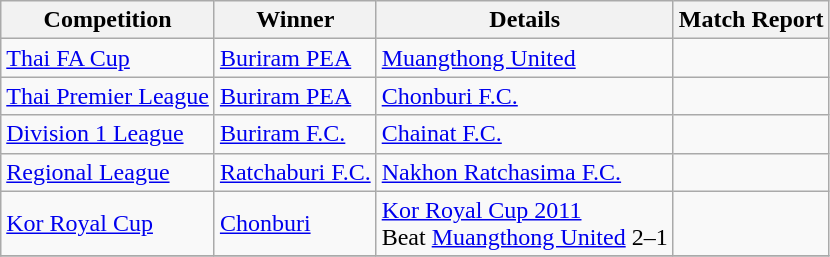<table class="wikitable">
<tr>
<th>Competition</th>
<th>Winner</th>
<th>Details</th>
<th>Match Report</th>
</tr>
<tr>
<td><a href='#'>Thai FA Cup</a></td>
<td><a href='#'>Buriram PEA</a></td>
<td><a href='#'>Muangthong United</a></td>
<td></td>
</tr>
<tr>
<td><a href='#'>Thai Premier League</a></td>
<td><a href='#'>Buriram PEA</a></td>
<td><a href='#'>Chonburi F.C.</a></td>
<td></td>
</tr>
<tr>
<td><a href='#'>Division 1 League</a></td>
<td><a href='#'>Buriram F.C.</a></td>
<td><a href='#'>Chainat F.C.</a></td>
<td></td>
</tr>
<tr>
<td><a href='#'>Regional League</a></td>
<td><a href='#'>Ratchaburi F.C.</a></td>
<td><a href='#'>Nakhon Ratchasima F.C.</a></td>
<td></td>
</tr>
<tr>
<td><a href='#'>Kor Royal Cup</a></td>
<td><a href='#'>Chonburi</a></td>
<td><a href='#'>Kor Royal Cup 2011</a><br>Beat <a href='#'>Muangthong United</a> 2–1</td>
<td></td>
</tr>
<tr>
</tr>
</table>
